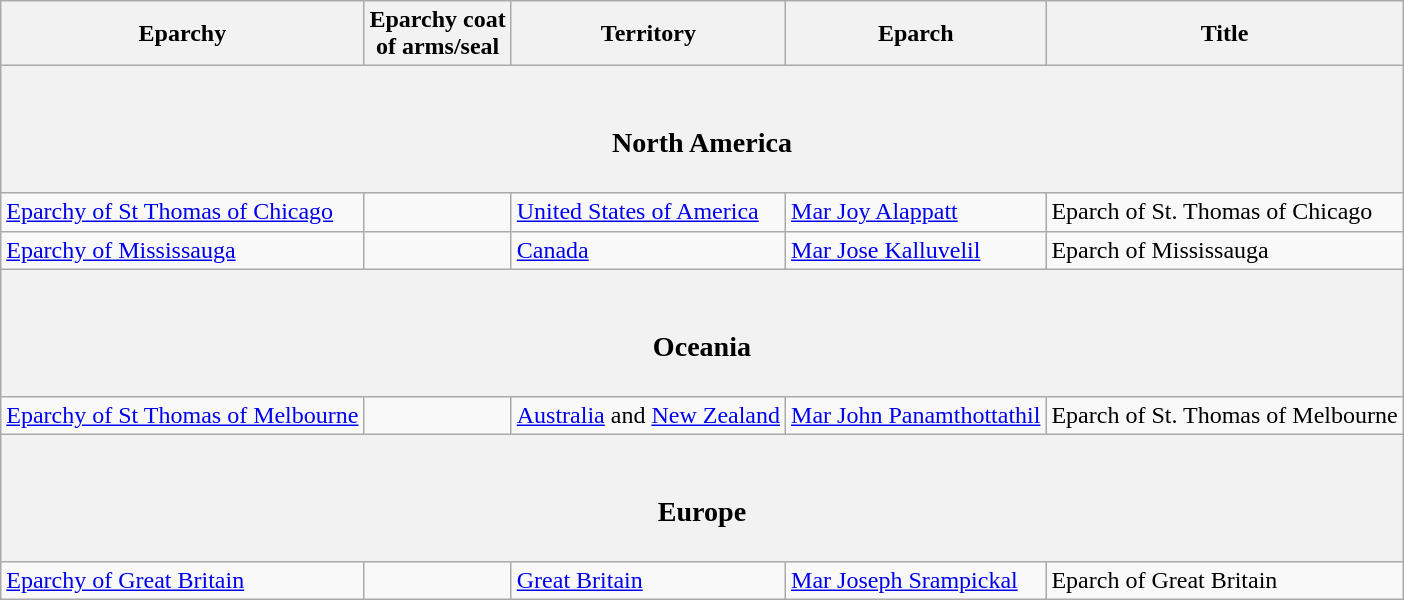<table class="wikitable sortable">
<tr>
<th>Eparchy</th>
<th>Eparchy coat<br>of arms/seal</th>
<th>Territory</th>
<th>Eparch</th>
<th>Title</th>
</tr>
<tr>
<th colspan="5"><br><h3>North America</h3></th>
</tr>
<tr>
<td><a href='#'>Eparchy of St Thomas of Chicago</a></td>
<td></td>
<td><a href='#'>United States of America</a></td>
<td><a href='#'>Mar Joy Alappatt</a></td>
<td>Eparch of St. Thomas of Chicago</td>
</tr>
<tr>
<td><a href='#'>Eparchy of Mississauga</a></td>
<td></td>
<td><a href='#'>Canada</a></td>
<td><a href='#'>Mar Jose Kalluvelil</a></td>
<td>Eparch of Mississauga</td>
</tr>
<tr>
<th colspan="5"><br><h3>Oceania</h3></th>
</tr>
<tr>
<td><a href='#'>Eparchy of St Thomas of Melbourne</a></td>
<td></td>
<td><a href='#'>Australia</a> and <a href='#'>New Zealand</a></td>
<td><a href='#'>Mar John Panamthottathil</a></td>
<td>Eparch of St. Thomas of Melbourne</td>
</tr>
<tr>
<th colspan="5"><br><h3>Europe</h3></th>
</tr>
<tr>
<td><a href='#'>Eparchy of Great Britain</a></td>
<td></td>
<td><a href='#'>Great Britain</a></td>
<td><a href='#'>Mar Joseph Srampickal</a></td>
<td>Eparch of Great Britain</td>
</tr>
</table>
